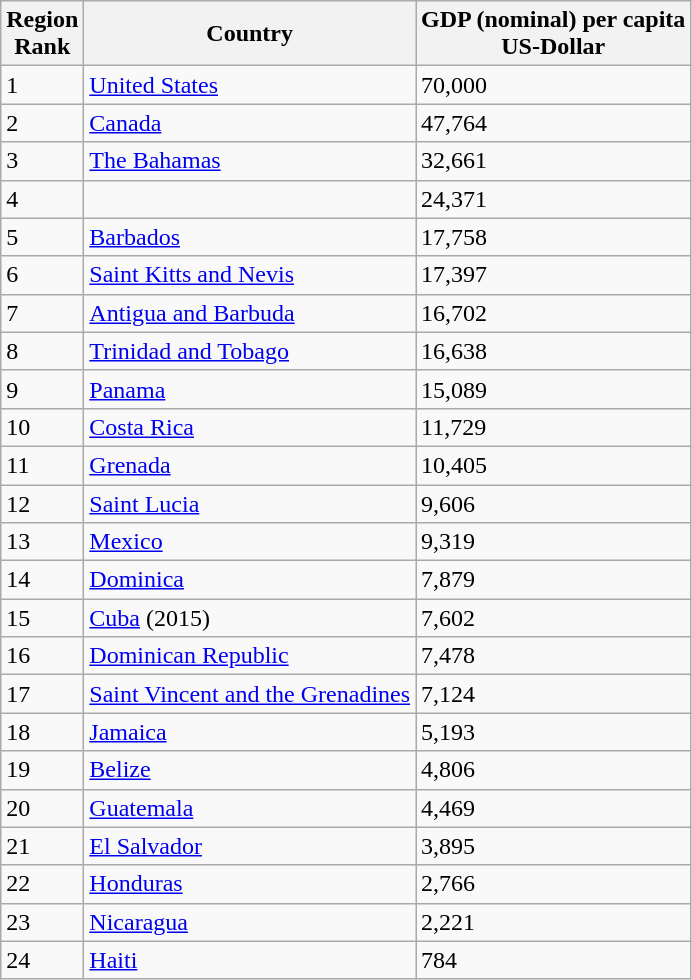<table class="wikitable">
<tr>
<th>Region<br>Rank</th>
<th>Country</th>
<th>GDP (nominal) per capita<br>US-Dollar</th>
</tr>
<tr>
<td>1</td>
<td> <a href='#'>United States</a></td>
<td>70,000</td>
</tr>
<tr>
<td>2</td>
<td> <a href='#'>Canada</a></td>
<td>47,764</td>
</tr>
<tr>
<td>3</td>
<td> <a href='#'>The Bahamas</a></td>
<td>32,661</td>
</tr>
<tr>
<td>4</td>
<td></td>
<td>24,371</td>
</tr>
<tr>
<td>5</td>
<td> <a href='#'>Barbados</a></td>
<td>17,758</td>
</tr>
<tr>
<td>6</td>
<td> <a href='#'>Saint Kitts and Nevis</a></td>
<td>17,397</td>
</tr>
<tr>
<td>7</td>
<td> <a href='#'>Antigua and Barbuda</a></td>
<td>16,702</td>
</tr>
<tr>
<td>8</td>
<td> <a href='#'>Trinidad and Tobago</a></td>
<td>16,638</td>
</tr>
<tr>
<td>9</td>
<td> <a href='#'>Panama</a></td>
<td>15,089</td>
</tr>
<tr>
<td>10</td>
<td> <a href='#'>Costa Rica</a></td>
<td>11,729</td>
</tr>
<tr>
<td>11</td>
<td> <a href='#'>Grenada</a></td>
<td>10,405</td>
</tr>
<tr>
<td>12</td>
<td> <a href='#'>Saint Lucia</a></td>
<td>9,606</td>
</tr>
<tr>
<td>13</td>
<td> <a href='#'>Mexico</a></td>
<td>9,319</td>
</tr>
<tr>
<td>14</td>
<td> <a href='#'>Dominica</a></td>
<td>7,879</td>
</tr>
<tr>
<td>15</td>
<td> <a href='#'>Cuba</a> (2015)</td>
<td>7,602</td>
</tr>
<tr>
<td>16</td>
<td> <a href='#'>Dominican Republic</a></td>
<td>7,478</td>
</tr>
<tr>
<td>17</td>
<td> <a href='#'>Saint Vincent and the Grenadines</a></td>
<td>7,124</td>
</tr>
<tr>
<td>18</td>
<td> <a href='#'>Jamaica</a></td>
<td>5,193</td>
</tr>
<tr>
<td>19</td>
<td> <a href='#'>Belize</a></td>
<td>4,806</td>
</tr>
<tr>
<td>20</td>
<td> <a href='#'>Guatemala</a></td>
<td>4,469</td>
</tr>
<tr>
<td>21</td>
<td> <a href='#'>El Salvador</a></td>
<td>3,895</td>
</tr>
<tr>
<td>22</td>
<td> <a href='#'>Honduras</a></td>
<td>2,766</td>
</tr>
<tr>
<td>23</td>
<td> <a href='#'>Nicaragua</a></td>
<td>2,221</td>
</tr>
<tr>
<td>24</td>
<td> <a href='#'>Haiti</a></td>
<td>784</td>
</tr>
</table>
